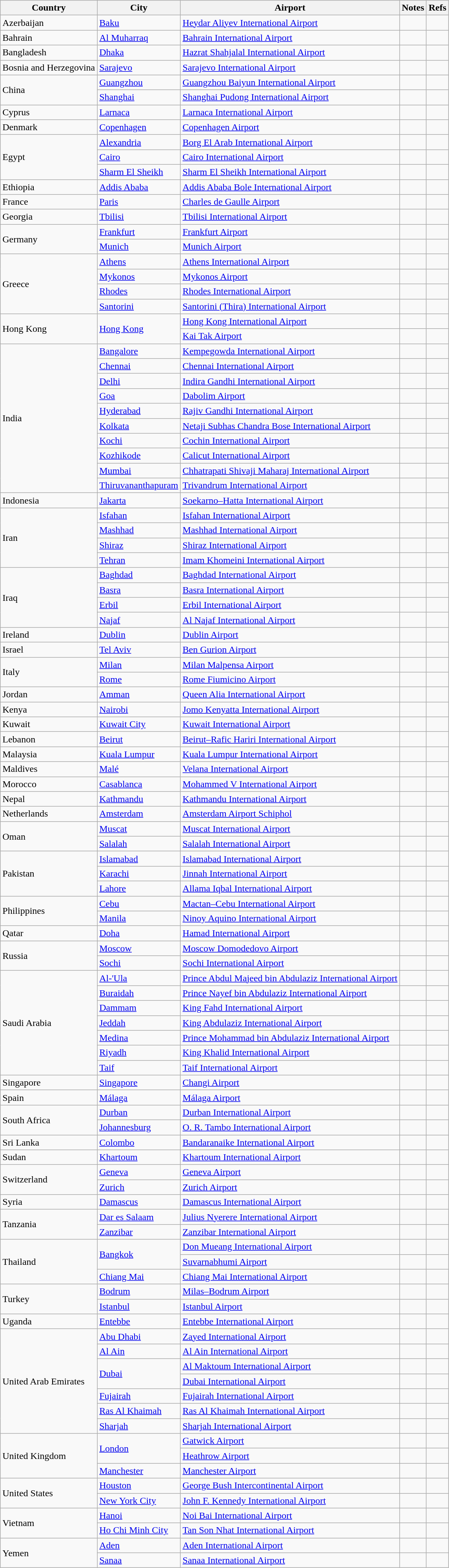<table class="wikitable sortable">
<tr>
<th>Country</th>
<th>City</th>
<th>Airport</th>
<th>Notes</th>
<th>Refs</th>
</tr>
<tr>
<td>Azerbaijan</td>
<td><a href='#'>Baku</a></td>
<td><a href='#'>Heydar Aliyev International Airport</a></td>
<td align=center></td>
<td align=center></td>
</tr>
<tr>
<td>Bahrain</td>
<td><a href='#'>Al Muharraq</a></td>
<td><a href='#'>Bahrain International Airport</a></td>
<td></td>
<td align=center></td>
</tr>
<tr>
<td>Bangladesh</td>
<td><a href='#'>Dhaka</a></td>
<td><a href='#'>Hazrat Shahjalal International Airport</a></td>
<td align=center></td>
<td align=center></td>
</tr>
<tr>
<td>Bosnia and Herzegovina</td>
<td><a href='#'>Sarajevo</a></td>
<td><a href='#'>Sarajevo International Airport</a></td>
<td></td>
<td align=center></td>
</tr>
<tr>
<td rowspan="2">China</td>
<td><a href='#'>Guangzhou</a></td>
<td><a href='#'>Guangzhou Baiyun International Airport</a></td>
<td align=center></td>
<td align=center></td>
</tr>
<tr>
<td><a href='#'>Shanghai</a></td>
<td><a href='#'>Shanghai Pudong International Airport</a></td>
<td align=center></td>
<td align=center></td>
</tr>
<tr>
<td>Cyprus</td>
<td><a href='#'>Larnaca</a></td>
<td><a href='#'>Larnaca International Airport</a></td>
<td align=center></td>
<td align=center></td>
</tr>
<tr>
<td>Denmark</td>
<td><a href='#'>Copenhagen</a></td>
<td><a href='#'>Copenhagen Airport</a></td>
<td></td>
<td align=center></td>
</tr>
<tr>
<td rowspan="3">Egypt</td>
<td><a href='#'>Alexandria</a></td>
<td><a href='#'>Borg El Arab International Airport</a></td>
<td></td>
<td align=center></td>
</tr>
<tr>
<td><a href='#'>Cairo</a></td>
<td><a href='#'>Cairo International Airport</a></td>
<td align=center></td>
<td align=center></td>
</tr>
<tr>
<td><a href='#'>Sharm El Sheikh</a></td>
<td><a href='#'>Sharm El Sheikh International Airport</a></td>
<td></td>
<td align=center></td>
</tr>
<tr>
<td>Ethiopia</td>
<td><a href='#'>Addis Ababa</a></td>
<td><a href='#'>Addis Ababa Bole International Airport</a></td>
<td></td>
<td align=center></td>
</tr>
<tr>
<td>France</td>
<td><a href='#'>Paris</a></td>
<td><a href='#'>Charles de Gaulle Airport</a></td>
<td align=center></td>
<td align=center></td>
</tr>
<tr>
<td>Georgia</td>
<td><a href='#'>Tbilisi</a></td>
<td><a href='#'>Tbilisi International Airport</a></td>
<td align=center></td>
<td align=center></td>
</tr>
<tr>
<td rowspan="2">Germany</td>
<td><a href='#'>Frankfurt</a></td>
<td><a href='#'>Frankfurt Airport</a></td>
<td align=center></td>
<td align=center></td>
</tr>
<tr>
<td><a href='#'>Munich</a></td>
<td><a href='#'>Munich Airport</a></td>
<td align=center></td>
<td align=center></td>
</tr>
<tr>
<td rowspan="4">Greece</td>
<td><a href='#'>Athens</a></td>
<td><a href='#'>Athens International Airport</a></td>
<td align=center></td>
<td align=center></td>
</tr>
<tr>
<td><a href='#'>Mykonos</a></td>
<td><a href='#'>Mykonos Airport</a></td>
<td></td>
<td align=center></td>
</tr>
<tr>
<td><a href='#'>Rhodes</a></td>
<td><a href='#'>Rhodes International Airport</a></td>
<td></td>
<td align=center></td>
</tr>
<tr>
<td><a href='#'>Santorini</a></td>
<td><a href='#'>Santorini (Thira) International Airport</a></td>
<td></td>
<td align=center></td>
</tr>
<tr>
<td rowspan="2">Hong Kong</td>
<td rowspan="2"><a href='#'>Hong Kong</a></td>
<td><a href='#'>Hong Kong International Airport</a></td>
<td></td>
<td align=center></td>
</tr>
<tr>
<td><a href='#'>Kai Tak Airport</a></td>
<td></td>
<td align=center></td>
</tr>
<tr>
<td rowspan="10">India</td>
<td><a href='#'>Bangalore</a></td>
<td><a href='#'>Kempegowda International Airport</a></td>
<td align="center"></td>
<td align="center"></td>
</tr>
<tr>
<td><a href='#'>Chennai</a></td>
<td><a href='#'>Chennai International Airport</a></td>
<td align=center></td>
<td align=center></td>
</tr>
<tr>
<td><a href='#'>Delhi</a></td>
<td><a href='#'>Indira Gandhi International Airport</a></td>
<td align=center></td>
<td align=center></td>
</tr>
<tr>
<td><a href='#'>Goa</a></td>
<td><a href='#'>Dabolim Airport</a></td>
<td align=center></td>
<td align=center></td>
</tr>
<tr>
<td><a href='#'>Hyderabad</a></td>
<td><a href='#'>Rajiv Gandhi International Airport</a></td>
<td align=center></td>
<td align=center></td>
</tr>
<tr>
<td><a href='#'>Kolkata</a></td>
<td><a href='#'>Netaji Subhas Chandra Bose International Airport</a></td>
<td></td>
<td align=center></td>
</tr>
<tr>
<td><a href='#'>Kochi</a></td>
<td><a href='#'>Cochin International Airport</a></td>
<td align=center></td>
<td align=center></td>
</tr>
<tr>
<td><a href='#'>Kozhikode</a></td>
<td><a href='#'>Calicut International Airport</a></td>
<td></td>
<td align=center></td>
</tr>
<tr>
<td><a href='#'>Mumbai</a></td>
<td><a href='#'>Chhatrapati Shivaji Maharaj International Airport</a></td>
<td align=center></td>
<td align=center></td>
</tr>
<tr>
<td><a href='#'>Thiruvananthapuram</a></td>
<td><a href='#'>Trivandrum International Airport</a></td>
<td align=center></td>
<td align=center></td>
</tr>
<tr>
<td>Indonesia</td>
<td><a href='#'>Jakarta</a></td>
<td><a href='#'>Soekarno–Hatta International Airport</a></td>
<td></td>
<td align=center></td>
</tr>
<tr>
<td rowspan="4">Iran</td>
<td><a href='#'>Isfahan</a></td>
<td><a href='#'>Isfahan International Airport</a></td>
<td></td>
<td align=center></td>
</tr>
<tr>
<td><a href='#'>Mashhad</a></td>
<td><a href='#'>Mashhad International Airport</a></td>
<td></td>
<td align=center></td>
</tr>
<tr>
<td><a href='#'>Shiraz</a></td>
<td><a href='#'>Shiraz International Airport</a></td>
<td></td>
<td align=center></td>
</tr>
<tr>
<td><a href='#'>Tehran</a></td>
<td><a href='#'>Imam Khomeini International Airport</a></td>
<td></td>
<td align=center></td>
</tr>
<tr>
<td rowspan="4">Iraq</td>
<td><a href='#'>Baghdad</a></td>
<td><a href='#'>Baghdad International Airport</a></td>
<td align=center></td>
<td align=center></td>
</tr>
<tr>
<td><a href='#'>Basra</a></td>
<td><a href='#'>Basra International Airport</a></td>
<td></td>
<td align=center></td>
</tr>
<tr>
<td><a href='#'>Erbil</a></td>
<td><a href='#'>Erbil International Airport</a></td>
<td></td>
<td align=center></td>
</tr>
<tr>
<td><a href='#'>Najaf</a></td>
<td><a href='#'>Al Najaf International Airport</a></td>
<td align=center></td>
<td align=center></td>
</tr>
<tr>
<td>Ireland</td>
<td><a href='#'>Dublin</a></td>
<td><a href='#'>Dublin Airport</a></td>
<td></td>
<td align=center></td>
</tr>
<tr>
<td>Israel</td>
<td><a href='#'>Tel Aviv</a></td>
<td><a href='#'>Ben Gurion Airport</a></td>
<td></td>
<td align=center></td>
</tr>
<tr>
<td rowspan="2">Italy</td>
<td><a href='#'>Milan</a></td>
<td><a href='#'>Milan Malpensa Airport</a></td>
<td align=center></td>
<td align=center></td>
</tr>
<tr>
<td><a href='#'>Rome</a></td>
<td><a href='#'>Rome Fiumicino Airport</a></td>
<td align=center></td>
<td align=center></td>
</tr>
<tr>
<td>Jordan</td>
<td><a href='#'>Amman</a></td>
<td><a href='#'>Queen Alia International Airport</a></td>
<td align=center></td>
<td align=center></td>
</tr>
<tr>
<td>Kenya</td>
<td><a href='#'>Nairobi</a></td>
<td><a href='#'>Jomo Kenyatta International Airport</a></td>
<td></td>
<td align=center></td>
</tr>
<tr>
<td>Kuwait</td>
<td><a href='#'>Kuwait City</a></td>
<td><a href='#'>Kuwait International Airport</a></td>
<td align=center></td>
<td align=center></td>
</tr>
<tr>
<td>Lebanon</td>
<td><a href='#'>Beirut</a></td>
<td><a href='#'>Beirut–Rafic Hariri International Airport</a></td>
<td></td>
<td align=center></td>
</tr>
<tr>
<td>Malaysia</td>
<td><a href='#'>Kuala Lumpur</a></td>
<td><a href='#'>Kuala Lumpur International Airport</a></td>
<td></td>
<td align=center></td>
</tr>
<tr>
<td>Maldives</td>
<td><a href='#'>Malé</a></td>
<td><a href='#'>Velana International Airport</a></td>
<td align=center></td>
<td align=center></td>
</tr>
<tr>
<td>Morocco</td>
<td><a href='#'>Casablanca</a></td>
<td><a href='#'>Mohammed V International Airport</a></td>
<td align=center></td>
<td align=center></td>
</tr>
<tr>
<td>Nepal</td>
<td><a href='#'>Kathmandu</a></td>
<td><a href='#'>Kathmandu International Airport</a></td>
<td></td>
<td align=center></td>
</tr>
<tr>
<td>Netherlands</td>
<td><a href='#'>Amsterdam</a></td>
<td><a href='#'>Amsterdam Airport Schiphol</a></td>
<td></td>
<td align=center></td>
</tr>
<tr>
<td rowspan="2">Oman</td>
<td><a href='#'>Muscat</a></td>
<td><a href='#'>Muscat International Airport</a></td>
<td align=center></td>
<td align=center></td>
</tr>
<tr>
<td><a href='#'>Salalah</a></td>
<td><a href='#'>Salalah International Airport</a></td>
<td></td>
<td align=center></td>
</tr>
<tr>
<td rowspan="3">Pakistan</td>
<td><a href='#'>Islamabad</a></td>
<td><a href='#'>Islamabad International Airport</a></td>
<td align=center></td>
<td align=center></td>
</tr>
<tr>
<td><a href='#'>Karachi</a></td>
<td><a href='#'>Jinnah International Airport</a></td>
<td align=center></td>
<td align=center></td>
</tr>
<tr>
<td><a href='#'>Lahore</a></td>
<td><a href='#'>Allama Iqbal International Airport</a></td>
<td align=center></td>
<td align=center></td>
</tr>
<tr>
<td rowspan="2">Philippines</td>
<td><a href='#'>Cebu</a></td>
<td><a href='#'>Mactan–Cebu International Airport</a></td>
<td></td>
<td align=center></td>
</tr>
<tr>
<td><a href='#'>Manila</a></td>
<td><a href='#'>Ninoy Aquino International Airport</a></td>
<td align=center></td>
<td align=center></td>
</tr>
<tr>
<td>Qatar</td>
<td><a href='#'>Doha</a></td>
<td><a href='#'>Hamad International Airport</a></td>
<td align=center></td>
<td align=center></td>
</tr>
<tr>
<td rowspan="2">Russia</td>
<td><a href='#'>Moscow</a></td>
<td><a href='#'>Moscow Domodedovo Airport</a></td>
<td align=center></td>
<td align=center></td>
</tr>
<tr>
<td><a href='#'>Sochi</a></td>
<td><a href='#'>Sochi International Airport</a></td>
<td></td>
<td align=center></td>
</tr>
<tr>
<td rowspan="7">Saudi Arabia</td>
<td><a href='#'>Al-'Ula</a></td>
<td><a href='#'>Prince Abdul Majeed bin Abdulaziz International Airport</a></td>
<td></td>
<td align=center></td>
</tr>
<tr>
<td><a href='#'>Buraidah</a></td>
<td><a href='#'>Prince Nayef bin Abdulaziz International Airport</a></td>
<td align=center></td>
<td align=center></td>
</tr>
<tr>
<td><a href='#'>Dammam</a></td>
<td><a href='#'>King Fahd International Airport</a></td>
<td align=center></td>
<td align=center></td>
</tr>
<tr>
<td><a href='#'>Jeddah</a></td>
<td><a href='#'>King Abdulaziz International Airport</a></td>
<td align=center></td>
<td align=center></td>
</tr>
<tr>
<td><a href='#'>Medina</a></td>
<td><a href='#'>Prince Mohammad bin Abdulaziz International Airport</a></td>
<td align=center></td>
<td align=center></td>
</tr>
<tr>
<td><a href='#'>Riyadh</a></td>
<td><a href='#'>King Khalid International Airport</a></td>
<td align=center></td>
<td align=center></td>
</tr>
<tr>
<td><a href='#'>Taif</a></td>
<td><a href='#'>Taif International Airport</a></td>
<td></td>
<td align=center></td>
</tr>
<tr>
<td>Singapore</td>
<td><a href='#'>Singapore</a></td>
<td><a href='#'>Changi Airport</a></td>
<td align=center></td>
<td align=center></td>
</tr>
<tr>
<td>Spain</td>
<td><a href='#'>Málaga</a></td>
<td><a href='#'>Málaga Airport</a></td>
<td></td>
<td align=center></td>
</tr>
<tr>
<td rowspan="2">South Africa</td>
<td><a href='#'>Durban</a></td>
<td><a href='#'>Durban International Airport</a></td>
<td></td>
<td align=center></td>
</tr>
<tr>
<td><a href='#'>Johannesburg</a></td>
<td><a href='#'>O. R. Tambo International Airport</a></td>
<td></td>
<td align=center></td>
</tr>
<tr>
<td>Sri Lanka</td>
<td><a href='#'>Colombo</a></td>
<td><a href='#'>Bandaranaike International Airport</a></td>
<td align=center></td>
<td align=center></td>
</tr>
<tr>
<td>Sudan</td>
<td><a href='#'>Khartoum</a></td>
<td><a href='#'>Khartoum International Airport</a></td>
<td></td>
<td align=center></td>
</tr>
<tr>
<td rowspan="2">Switzerland</td>
<td><a href='#'>Geneva</a></td>
<td><a href='#'>Geneva Airport</a></td>
<td></td>
<td align="center"></td>
</tr>
<tr>
<td><a href='#'>Zurich</a></td>
<td><a href='#'>Zurich Airport</a></td>
<td></td>
<td align=center></td>
</tr>
<tr>
<td>Syria</td>
<td><a href='#'>Damascus</a></td>
<td><a href='#'>Damascus International Airport</a></td>
<td></td>
<td align=center></td>
</tr>
<tr>
<td rowspan="2">Tanzania</td>
<td><a href='#'>Dar es Salaam</a></td>
<td><a href='#'>Julius Nyerere International Airport</a></td>
<td></td>
<td align=center></td>
</tr>
<tr>
<td><a href='#'>Zanzibar</a></td>
<td><a href='#'>Zanzibar International Airport</a></td>
<td></td>
<td align=center></td>
</tr>
<tr>
<td rowspan="3">Thailand</td>
<td rowspan="2"><a href='#'>Bangkok</a></td>
<td><a href='#'>Don Mueang International Airport</a></td>
<td></td>
<td align=center></td>
</tr>
<tr>
<td><a href='#'>Suvarnabhumi Airport</a></td>
<td align=center></td>
<td align=center></td>
</tr>
<tr>
<td><a href='#'>Chiang Mai</a></td>
<td><a href='#'>Chiang Mai International Airport</a></td>
<td></td>
<td align=center></td>
</tr>
<tr>
<td rowspan="2">Turkey</td>
<td><a href='#'>Bodrum</a></td>
<td><a href='#'>Milas–Bodrum Airport</a></td>
<td align=center></td>
<td align=center></td>
</tr>
<tr>
<td><a href='#'>Istanbul</a></td>
<td><a href='#'>Istanbul Airport</a></td>
<td align=center></td>
<td align=center></td>
</tr>
<tr>
<td>Uganda</td>
<td><a href='#'>Entebbe</a></td>
<td><a href='#'>Entebbe International Airport</a></td>
<td></td>
<td align=center></td>
</tr>
<tr>
<td rowspan="7">United Arab Emirates</td>
<td><a href='#'>Abu Dhabi</a></td>
<td><a href='#'>Zayed International Airport</a></td>
<td align=center></td>
<td align=center></td>
</tr>
<tr>
<td><a href='#'>Al Ain</a></td>
<td><a href='#'>Al Ain International Airport</a></td>
<td></td>
<td align=center></td>
</tr>
<tr>
<td rowspan="2"><a href='#'>Dubai</a></td>
<td><a href='#'>Al Maktoum International Airport</a></td>
<td></td>
<td align=center></td>
</tr>
<tr>
<td><a href='#'>Dubai International Airport</a></td>
<td align=center></td>
<td align=center></td>
</tr>
<tr>
<td><a href='#'>Fujairah</a></td>
<td><a href='#'>Fujairah International Airport</a></td>
<td></td>
<td align=center></td>
</tr>
<tr>
<td><a href='#'>Ras Al Khaimah</a></td>
<td><a href='#'>Ras Al Khaimah International Airport</a></td>
<td></td>
<td align=center></td>
</tr>
<tr>
<td><a href='#'>Sharjah</a></td>
<td><a href='#'>Sharjah International Airport</a></td>
<td></td>
<td align=center></td>
</tr>
<tr>
<td rowspan="3">United Kingdom</td>
<td rowspan="2"><a href='#'>London</a></td>
<td><a href='#'>Gatwick Airport</a></td>
<td></td>
<td align=center></td>
</tr>
<tr>
<td><a href='#'>Heathrow Airport</a></td>
<td align=center></td>
<td align=center></td>
</tr>
<tr>
<td><a href='#'>Manchester</a></td>
<td><a href='#'>Manchester Airport</a></td>
<td align=center></td>
<td align=center></td>
</tr>
<tr>
<td rowspan="2">United States</td>
<td><a href='#'>Houston</a></td>
<td><a href='#'>George Bush Intercontinental Airport</a></td>
<td></td>
<td align=center></td>
</tr>
<tr>
<td><a href='#'>New York City</a></td>
<td><a href='#'>John F. Kennedy International Airport</a></td>
<td></td>
<td align=center></td>
</tr>
<tr>
<td rowspan="2">Vietnam</td>
<td><a href='#'>Hanoi</a></td>
<td><a href='#'>Noi Bai International Airport</a></td>
<td></td>
<td align=center></td>
</tr>
<tr>
<td><a href='#'>Ho Chi Minh City</a></td>
<td><a href='#'>Tan Son Nhat International Airport</a></td>
<td></td>
<td align=center></td>
</tr>
<tr>
<td rowspan="2">Yemen</td>
<td><a href='#'>Aden</a></td>
<td><a href='#'>Aden International Airport</a></td>
<td></td>
<td align=center></td>
</tr>
<tr>
<td><a href='#'>Sanaa</a></td>
<td><a href='#'>Sanaa International Airport</a></td>
<td></td>
<td align=center></td>
</tr>
</table>
